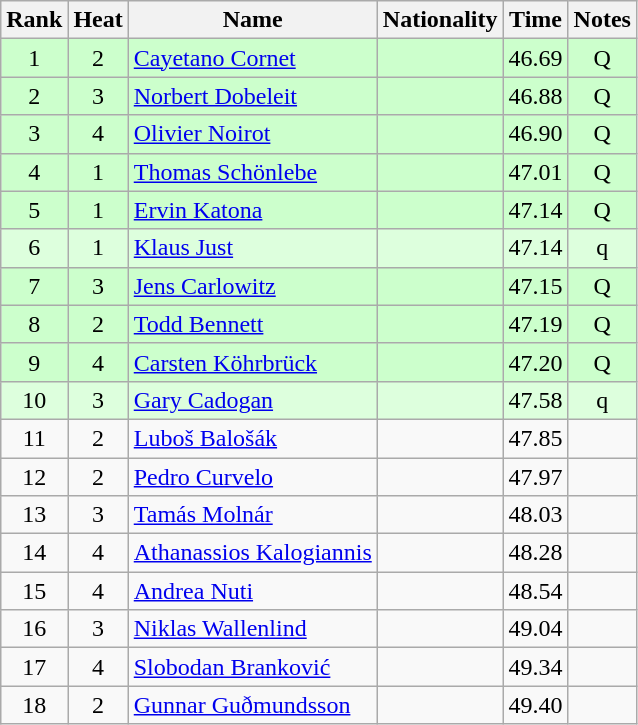<table class="wikitable sortable" style="text-align:center">
<tr>
<th>Rank</th>
<th>Heat</th>
<th>Name</th>
<th>Nationality</th>
<th>Time</th>
<th>Notes</th>
</tr>
<tr bgcolor=ccffcc>
<td>1</td>
<td>2</td>
<td align="left"><a href='#'>Cayetano Cornet</a></td>
<td align=left></td>
<td>46.69</td>
<td>Q</td>
</tr>
<tr bgcolor=ccffcc>
<td>2</td>
<td>3</td>
<td align="left"><a href='#'>Norbert Dobeleit</a></td>
<td align=left></td>
<td>46.88</td>
<td>Q</td>
</tr>
<tr bgcolor=ccffcc>
<td>3</td>
<td>4</td>
<td align="left"><a href='#'>Olivier Noirot</a></td>
<td align=left></td>
<td>46.90</td>
<td>Q</td>
</tr>
<tr bgcolor=ccffcc>
<td>4</td>
<td>1</td>
<td align="left"><a href='#'>Thomas Schönlebe</a></td>
<td align=left></td>
<td>47.01</td>
<td>Q</td>
</tr>
<tr bgcolor=ccffcc>
<td>5</td>
<td>1</td>
<td align="left"><a href='#'>Ervin Katona</a></td>
<td align=left></td>
<td>47.14</td>
<td>Q</td>
</tr>
<tr bgcolor=ddffdd>
<td>6</td>
<td>1</td>
<td align="left"><a href='#'>Klaus Just</a></td>
<td align=left></td>
<td>47.14</td>
<td>q</td>
</tr>
<tr bgcolor=ccffcc>
<td>7</td>
<td>3</td>
<td align="left"><a href='#'>Jens Carlowitz</a></td>
<td align=left></td>
<td>47.15</td>
<td>Q</td>
</tr>
<tr bgcolor=ccffcc>
<td>8</td>
<td>2</td>
<td align="left"><a href='#'>Todd Bennett</a></td>
<td align=left></td>
<td>47.19</td>
<td>Q</td>
</tr>
<tr bgcolor=ccffcc>
<td>9</td>
<td>4</td>
<td align="left"><a href='#'>Carsten Köhrbrück</a></td>
<td align=left></td>
<td>47.20</td>
<td>Q</td>
</tr>
<tr bgcolor=ddffdd>
<td>10</td>
<td>3</td>
<td align="left"><a href='#'>Gary Cadogan</a></td>
<td align=left></td>
<td>47.58</td>
<td>q</td>
</tr>
<tr>
<td>11</td>
<td>2</td>
<td align="left"><a href='#'>Luboš Balošák</a></td>
<td align=left></td>
<td>47.85</td>
<td></td>
</tr>
<tr>
<td>12</td>
<td>2</td>
<td align="left"><a href='#'>Pedro Curvelo</a></td>
<td align=left></td>
<td>47.97</td>
<td></td>
</tr>
<tr>
<td>13</td>
<td>3</td>
<td align="left"><a href='#'>Tamás Molnár</a></td>
<td align=left></td>
<td>48.03</td>
<td></td>
</tr>
<tr>
<td>14</td>
<td>4</td>
<td align="left"><a href='#'>Athanassios Kalogiannis</a></td>
<td align=left></td>
<td>48.28</td>
<td></td>
</tr>
<tr>
<td>15</td>
<td>4</td>
<td align="left"><a href='#'>Andrea Nuti</a></td>
<td align=left></td>
<td>48.54</td>
<td></td>
</tr>
<tr>
<td>16</td>
<td>3</td>
<td align="left"><a href='#'>Niklas Wallenlind</a></td>
<td align=left></td>
<td>49.04</td>
<td></td>
</tr>
<tr>
<td>17</td>
<td>4</td>
<td align="left"><a href='#'>Slobodan Branković</a></td>
<td align=left></td>
<td>49.34</td>
<td></td>
</tr>
<tr>
<td>18</td>
<td>2</td>
<td align="left"><a href='#'>Gunnar Guðmundsson</a></td>
<td align=left></td>
<td>49.40</td>
<td></td>
</tr>
</table>
